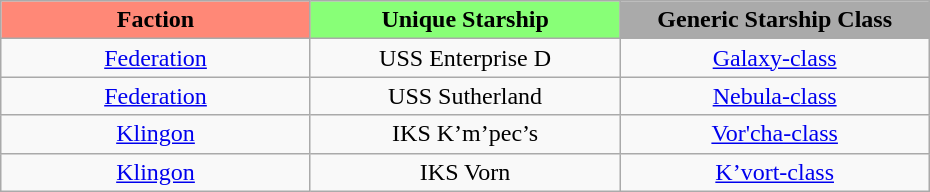<table class="wikitable" style="text-align: center;" style="margin:auto; text-align:center; border-collapse:collapse; margin-left:0; margin-right:auto;">
<tr>
<th scope="col" width="199px"  style="background:#ff8877;"><strong>Faction</strong></th>
<th scope="col" width="199px"  style="background:#88ff77;"><strong>Unique Starship</strong></th>
<th scope="col" width="199px"  style="background:#aaaaaa;"><strong>Generic Starship Class</strong></th>
</tr>
<tr>
<td><a href='#'>Federation</a></td>
<td>USS Enterprise D</td>
<td><a href='#'>Galaxy-class</a></td>
</tr>
<tr>
<td><a href='#'>Federation</a></td>
<td>USS Sutherland</td>
<td><a href='#'>Nebula-class</a></td>
</tr>
<tr>
<td><a href='#'>Klingon</a></td>
<td>IKS K’m’pec’s</td>
<td><a href='#'>Vor'cha-class</a></td>
</tr>
<tr>
<td><a href='#'>Klingon</a></td>
<td>IKS Vorn</td>
<td><a href='#'>K’vort-class</a></td>
</tr>
</table>
